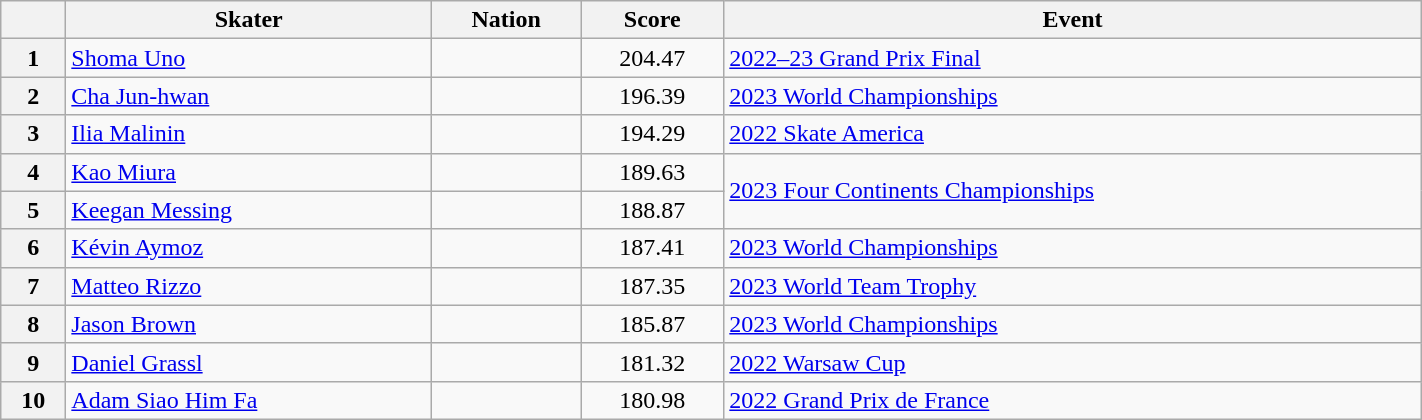<table class="wikitable sortable" style="text-align:left; width:75%">
<tr>
<th scope="col"></th>
<th scope="col">Skater</th>
<th scope="col">Nation</th>
<th scope="col">Score</th>
<th scope="col">Event</th>
</tr>
<tr>
<th scope="row">1</th>
<td><a href='#'>Shoma Uno</a></td>
<td></td>
<td style="text-align:center;">204.47</td>
<td><a href='#'>2022–23 Grand Prix Final</a></td>
</tr>
<tr>
<th scope="row">2</th>
<td><a href='#'>Cha Jun-hwan</a></td>
<td></td>
<td style="text-align:center;">196.39</td>
<td><a href='#'>2023 World Championships</a></td>
</tr>
<tr>
<th scope="row">3</th>
<td><a href='#'>Ilia Malinin</a></td>
<td></td>
<td style="text-align:center;">194.29</td>
<td><a href='#'>2022 Skate America</a></td>
</tr>
<tr>
<th scope="row">4</th>
<td><a href='#'>Kao Miura</a></td>
<td></td>
<td style="text-align:center;">189.63</td>
<td rowspan="2"><a href='#'>2023 Four Continents Championships</a></td>
</tr>
<tr>
<th scope="row">5</th>
<td><a href='#'>Keegan Messing</a></td>
<td></td>
<td style="text-align:center;">188.87</td>
</tr>
<tr>
<th scope="row">6</th>
<td><a href='#'>Kévin Aymoz</a></td>
<td></td>
<td style="text-align:center;">187.41</td>
<td><a href='#'>2023 World Championships</a></td>
</tr>
<tr>
<th scope="row">7</th>
<td><a href='#'>Matteo Rizzo</a></td>
<td></td>
<td style="text-align:center;">187.35</td>
<td><a href='#'>2023 World Team Trophy</a></td>
</tr>
<tr>
<th scope="row">8</th>
<td><a href='#'>Jason Brown</a></td>
<td></td>
<td style="text-align:center;">185.87</td>
<td><a href='#'>2023 World Championships</a></td>
</tr>
<tr>
<th scope="row">9</th>
<td><a href='#'>Daniel Grassl</a></td>
<td></td>
<td style="text-align:center;">181.32</td>
<td><a href='#'>2022 Warsaw Cup</a></td>
</tr>
<tr>
<th scope="row">10</th>
<td><a href='#'>Adam Siao Him Fa</a></td>
<td></td>
<td style="text-align:center;">180.98</td>
<td><a href='#'>2022 Grand Prix de France</a></td>
</tr>
</table>
